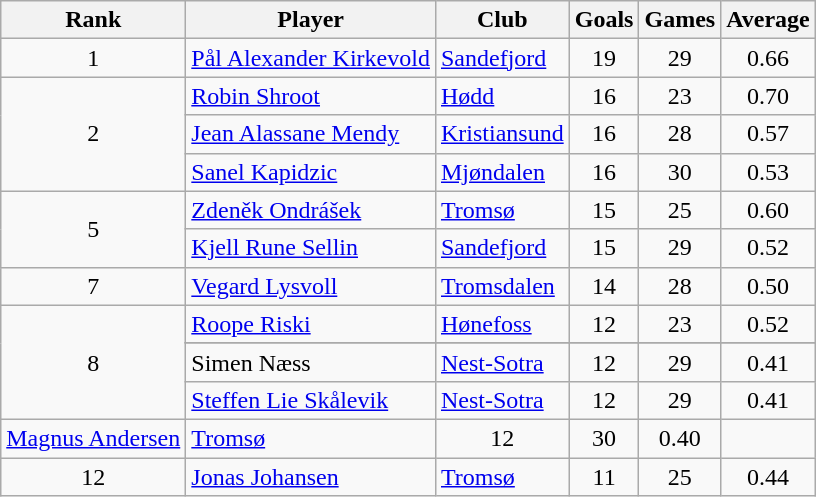<table class="wikitable" style="text-align:center">
<tr>
<th>Rank</th>
<th>Player</th>
<th>Club</th>
<th>Goals</th>
<th>Games</th>
<th>Average</th>
</tr>
<tr>
<td>1</td>
<td align="left"> <a href='#'>Pål Alexander Kirkevold</a></td>
<td align="left"><a href='#'>Sandefjord</a></td>
<td>19</td>
<td>29</td>
<td>0.66</td>
</tr>
<tr>
<td rowspan="3">2</td>
<td align="left"> <a href='#'>Robin Shroot</a></td>
<td align="left"><a href='#'>Hødd</a></td>
<td>16</td>
<td>23</td>
<td>0.70</td>
</tr>
<tr>
<td align="left"> <a href='#'>Jean Alassane Mendy</a></td>
<td align="left"><a href='#'>Kristiansund</a></td>
<td>16</td>
<td>28</td>
<td>0.57</td>
</tr>
<tr>
<td align="left"> <a href='#'>Sanel Kapidzic</a></td>
<td align="left"><a href='#'>Mjøndalen</a></td>
<td>16</td>
<td>30</td>
<td>0.53</td>
</tr>
<tr>
<td rowspan="2">5</td>
<td align="left"> <a href='#'>Zdeněk Ondrášek</a></td>
<td align="left"><a href='#'>Tromsø</a></td>
<td>15</td>
<td>25</td>
<td>0.60</td>
</tr>
<tr>
<td align="left"> <a href='#'>Kjell Rune Sellin</a></td>
<td align="left"><a href='#'>Sandefjord</a></td>
<td>15</td>
<td>29</td>
<td>0.52</td>
</tr>
<tr>
<td>7</td>
<td align="left"> <a href='#'>Vegard Lysvoll</a></td>
<td align="left"><a href='#'>Tromsdalen</a></td>
<td>14</td>
<td>28</td>
<td>0.50</td>
</tr>
<tr>
<td rowspan="4">8</td>
<td align="left"> <a href='#'>Roope Riski</a></td>
<td align="left"><a href='#'>Hønefoss</a></td>
<td>12</td>
<td>23</td>
<td>0.52</td>
</tr>
<tr>
</tr>
<tr>
<td align="left"> Simen Næss</td>
<td align="left"><a href='#'>Nest-Sotra</a></td>
<td>12</td>
<td>29</td>
<td>0.41</td>
</tr>
<tr>
<td align="left"> <a href='#'>Steffen Lie Skålevik</a></td>
<td align="left"><a href='#'>Nest-Sotra</a></td>
<td>12</td>
<td>29</td>
<td>0.41</td>
</tr>
<tr>
<td align="left"> <a href='#'>Magnus Andersen</a></td>
<td align="left"><a href='#'>Tromsø</a></td>
<td>12</td>
<td>30</td>
<td>0.40</td>
</tr>
<tr>
<td>12</td>
<td align="left"> <a href='#'>Jonas Johansen</a></td>
<td align="left"><a href='#'>Tromsø</a></td>
<td>11</td>
<td>25</td>
<td>0.44</td>
</tr>
</table>
